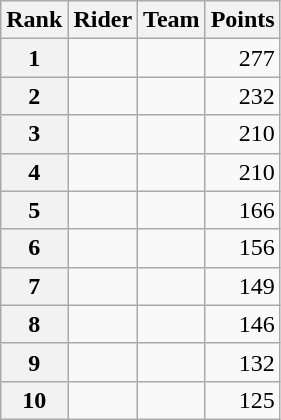<table class="wikitable">
<tr>
<th scope="col">Rank</th>
<th scope="col">Rider</th>
<th scope="col">Team</th>
<th scope="col">Points</th>
</tr>
<tr>
<th scope="row">1</th>
<td> </td>
<td></td>
<td style="text-align:right;">277</td>
</tr>
<tr>
<th scope="row">2</th>
<td></td>
<td></td>
<td style="text-align:right;">232</td>
</tr>
<tr>
<th scope="row">3</th>
<td> </td>
<td></td>
<td style="text-align:right;">210</td>
</tr>
<tr>
<th scope="row">4</th>
<td>  </td>
<td></td>
<td style="text-align:right;">210</td>
</tr>
<tr>
<th scope="row">5</th>
<td></td>
<td></td>
<td style="text-align:right;">166</td>
</tr>
<tr>
<th scope="row">6</th>
<td></td>
<td></td>
<td style="text-align:right;">156</td>
</tr>
<tr>
<th scope="row">7</th>
<td></td>
<td></td>
<td style="text-align:right;">149</td>
</tr>
<tr>
<th scope="row">8</th>
<td></td>
<td></td>
<td style="text-align:right;">146</td>
</tr>
<tr>
<th scope="row">9</th>
<td></td>
<td></td>
<td style="text-align:right;">132</td>
</tr>
<tr>
<th scope="row">10</th>
<td></td>
<td></td>
<td style="text-align:right;">125</td>
</tr>
</table>
